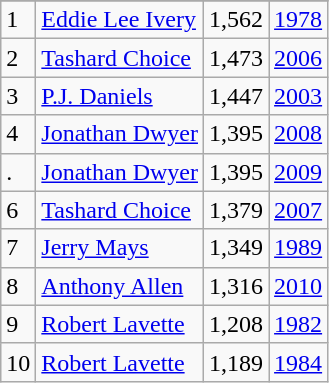<table class="wikitable">
<tr>
</tr>
<tr>
<td>1</td>
<td><a href='#'>Eddie Lee Ivery</a></td>
<td>1,562</td>
<td><a href='#'>1978</a></td>
</tr>
<tr>
<td>2</td>
<td><a href='#'>Tashard Choice</a></td>
<td>1,473</td>
<td><a href='#'>2006</a></td>
</tr>
<tr>
<td>3</td>
<td><a href='#'>P.J. Daniels</a></td>
<td>1,447</td>
<td><a href='#'>2003</a></td>
</tr>
<tr>
<td>4</td>
<td><a href='#'>Jonathan Dwyer</a></td>
<td>1,395</td>
<td><a href='#'>2008</a></td>
</tr>
<tr>
<td>.</td>
<td><a href='#'>Jonathan Dwyer</a></td>
<td>1,395</td>
<td><a href='#'>2009</a></td>
</tr>
<tr>
<td>6</td>
<td><a href='#'>Tashard Choice</a></td>
<td>1,379</td>
<td><a href='#'>2007</a></td>
</tr>
<tr>
<td>7</td>
<td><a href='#'>Jerry Mays</a></td>
<td>1,349</td>
<td><a href='#'>1989</a></td>
</tr>
<tr>
<td>8</td>
<td><a href='#'>Anthony Allen</a></td>
<td>1,316</td>
<td><a href='#'>2010</a></td>
</tr>
<tr>
<td>9</td>
<td><a href='#'>Robert Lavette</a></td>
<td>1,208</td>
<td><a href='#'>1982</a></td>
</tr>
<tr>
<td>10</td>
<td><a href='#'>Robert Lavette</a></td>
<td>1,189</td>
<td><a href='#'>1984</a></td>
</tr>
</table>
